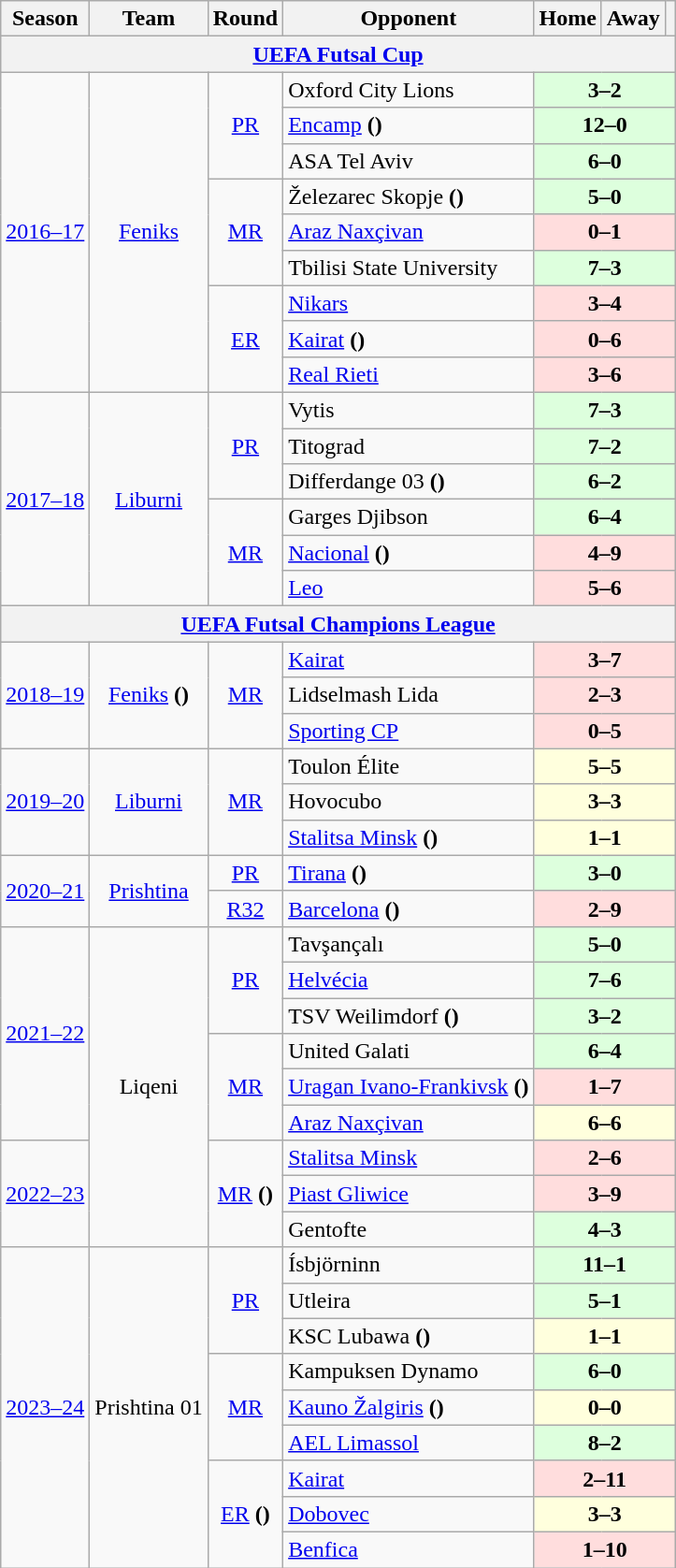<table class="wikitable" style="text-align: center;">
<tr>
<th>Season</th>
<th>Team</th>
<th>Round</th>
<th>Opponent</th>
<th>Home</th>
<th>Away</th>
<th></th>
</tr>
<tr>
<th colspan="7"><a href='#'>UEFA Futsal Cup</a></th>
</tr>
<tr>
<td rowspan="9"><a href='#'>2016–17</a></td>
<td rowspan="9"><a href='#'>Feniks</a></td>
<td rowspan="3"><a href='#'>PR</a></td>
<td align="left"> Oxford City Lions</td>
<td bgcolor="#DDFFDD" colspan="3"><strong>3–2</strong></td>
</tr>
<tr>
<td align="left"> <a href='#'>Encamp</a> <strong>()</strong></td>
<td bgcolor="#DDFFDD" colspan="3"><strong>12–0</strong></td>
</tr>
<tr>
<td align="left"> ASA Tel Aviv</td>
<td bgcolor="#DDFFDD" colspan="3"><strong>6–0</strong></td>
</tr>
<tr>
<td rowspan="3"><a href='#'>MR</a></td>
<td align="left"> Železarec Skopje <strong>()</strong></td>
<td bgcolor="#DDFFDD" colspan="3"><strong>5–0</strong></td>
</tr>
<tr>
<td align="left"> <a href='#'>Araz Naxçivan</a></td>
<td bgcolor="#FFDDDD" colspan="3"><strong>0–1</strong></td>
</tr>
<tr>
<td align="left"> Tbilisi State University</td>
<td bgcolor="#DDFFDD" colspan="3"><strong>7–3</strong></td>
</tr>
<tr>
<td rowspan="3"><a href='#'>ER</a></td>
<td align="left"> <a href='#'>Nikars</a></td>
<td bgcolor="#FFDDDD" colspan="3"><strong>3–4</strong></td>
</tr>
<tr>
<td align="left"> <a href='#'>Kairat</a> <strong>()</strong></td>
<td bgcolor="#FFDDDD" colspan="3"><strong>0–6</strong></td>
</tr>
<tr>
<td align="left"> <a href='#'>Real Rieti</a></td>
<td bgcolor="#FFDDDD" colspan="3"><strong>3–6</strong></td>
</tr>
<tr>
<td rowspan="6"><a href='#'>2017–18</a></td>
<td rowspan="6"><a href='#'>Liburni</a></td>
<td rowspan="3"><a href='#'>PR</a></td>
<td align="left"> Vytis</td>
<td bgcolor="#DDFFDD" colspan="3"><strong>7–3</strong></td>
</tr>
<tr>
<td align="left"> Titograd</td>
<td bgcolor="#DDFFDD" colspan="3"><strong>7–2</strong></td>
</tr>
<tr>
<td align="left"> Differdange 03 <strong>()</strong></td>
<td bgcolor="#DDFFDD" colspan="3"><strong>6–2</strong></td>
</tr>
<tr>
<td rowspan="3"><a href='#'>MR</a></td>
<td align="left"> Garges Djibson</td>
<td bgcolor="#DDFFDD" colspan="3"><strong>6–4</strong></td>
</tr>
<tr>
<td align="left"> <a href='#'>Nacional</a> <strong>()</strong></td>
<td bgcolor="#FFDDDD" colspan="3"><strong>4–9</strong></td>
</tr>
<tr>
<td align="left"> <a href='#'>Leo</a></td>
<td bgcolor="#FFDDDD" colspan="3"><strong>5–6</strong></td>
</tr>
<tr>
<th colspan="7"><a href='#'>UEFA Futsal Champions League</a></th>
</tr>
<tr>
<td rowspan="3"><a href='#'>2018–19</a></td>
<td rowspan="3"><a href='#'>Feniks</a> <strong>()</strong></td>
<td rowspan="3"><a href='#'>MR</a></td>
<td align="left"> <a href='#'>Kairat</a></td>
<td bgcolor="#FFDDDD" colspan="3"><strong>3–7</strong></td>
</tr>
<tr>
<td align="left"> Lidselmash Lida</td>
<td bgcolor="#FFDDDD" colspan="3"><strong>2–3</strong></td>
</tr>
<tr>
<td align="left"> <a href='#'>Sporting CP</a></td>
<td bgcolor="#FFDDDD" colspan="3"><strong>0–5</strong></td>
</tr>
<tr>
<td rowspan="3"><a href='#'>2019–20</a></td>
<td rowspan="3"><a href='#'>Liburni</a></td>
<td rowspan="3"><a href='#'>MR</a></td>
<td align="left"> Toulon Élite</td>
<td bgcolor="#FFFFDD" colspan="3"><strong>5–5</strong></td>
</tr>
<tr>
<td align="left"> Hovocubo</td>
<td bgcolor="#FFFFDD" colspan="3"><strong>3–3</strong></td>
</tr>
<tr>
<td align="left"> <a href='#'>Stalitsa Minsk</a> <strong>()</strong></td>
<td bgcolor="#FFFFDD" colspan="3"><strong>1–1</strong></td>
</tr>
<tr>
<td rowspan="2"><a href='#'>2020–21</a></td>
<td rowspan="2"><a href='#'>Prishtina</a></td>
<td><a href='#'>PR</a></td>
<td align="left"> <a href='#'>Tirana</a> <strong>()</strong></td>
<td bgcolor="#DDFFDD" colspan="3"><strong>3–0</strong></td>
</tr>
<tr>
<td><a href='#'>R32</a></td>
<td align="left"> <a href='#'>Barcelona</a> <strong>()</strong></td>
<td bgcolor="#FFDDDD" colspan="3"><strong>2–9</strong></td>
</tr>
<tr>
<td rowspan="6"><a href='#'>2021–22</a></td>
<td rowspan="9">Liqeni</td>
<td rowspan="3"><a href='#'>PR</a></td>
<td align="left"> Tavşançalı</td>
<td bgcolor="#DDFFDD" colspan="3"><strong>5–0</strong></td>
</tr>
<tr>
<td align="left"> <a href='#'>Helvécia</a></td>
<td bgcolor="#DDFFDD" colspan="3"><strong>7–6</strong></td>
</tr>
<tr>
<td align="left"> TSV Weilimdorf <strong>()</strong></td>
<td bgcolor="#DDFFDD" colspan="3"><strong>3–2</strong></td>
</tr>
<tr>
<td rowspan="3"><a href='#'>MR</a></td>
<td align="left"> United Galati</td>
<td bgcolor="#DDFFDD" colspan="3"><strong>6–4</strong></td>
</tr>
<tr>
<td align="left"> <a href='#'>Uragan Ivano-Frankivsk</a> <strong>()</strong></td>
<td bgcolor="#FFDDDD" colspan="3"><strong>1–7</strong></td>
</tr>
<tr>
<td align="left"> <a href='#'>Araz Naxçivan</a></td>
<td bgcolor="#FFFFDD" colspan="3"><strong>6–6</strong></td>
</tr>
<tr>
<td rowspan="3"><a href='#'>2022–23</a></td>
<td rowspan="3"><a href='#'>MR</a> <strong>()</strong></td>
<td align="left"> <a href='#'>Stalitsa Minsk</a></td>
<td bgcolor="#FFDDDD" colspan="3"><strong>2–6</strong></td>
</tr>
<tr>
<td align="left"> <a href='#'>Piast Gliwice</a></td>
<td bgcolor="#FFDDDD" colspan="3"><strong>3–9</strong></td>
</tr>
<tr>
<td align="left"> Gentofte</td>
<td bgcolor="#DDFFDD" colspan="3"><strong>4–3</strong></td>
</tr>
<tr>
<td rowspan="9"><a href='#'>2023–24</a></td>
<td rowspan="9">Prishtina 01</td>
<td rowspan="3"><a href='#'>PR</a></td>
<td align="left"> Ísbjörninn</td>
<td bgcolor="#DDFFDD" colspan="3"><strong>11–1</strong></td>
</tr>
<tr>
<td align="left"> Utleira</td>
<td bgcolor="#DDFFDD" colspan="3"><strong>5–1</strong></td>
</tr>
<tr>
<td align="left"> KSC Lubawa <strong>()</strong></td>
<td bgcolor="#FFFFDD" colspan="3"><strong>1–1</strong></td>
</tr>
<tr>
<td rowspan="3"><a href='#'>MR</a></td>
<td align="left"> Kampuksen Dynamo</td>
<td bgcolor="#DDFFDD" colspan="3"><strong>6–0</strong></td>
</tr>
<tr>
<td align="left"> <a href='#'>Kauno Žalgiris</a> <strong>()</strong></td>
<td bgcolor="#FFFFDD" colspan="3"><strong>0–0</strong></td>
</tr>
<tr>
<td align="left"> <a href='#'>AEL Limassol</a></td>
<td bgcolor="#DDFFDD" colspan="3"><strong>8–2</strong></td>
</tr>
<tr>
<td rowspan="3"><a href='#'>ER</a> <strong>()</strong></td>
<td align="left"> <a href='#'>Kairat</a></td>
<td bgcolor="#FFDDDD" colspan="3"><strong>2–11</strong></td>
</tr>
<tr>
<td align="left"> <a href='#'>Dobovec</a></td>
<td bgcolor="#FFFFDD" colspan="3"><strong>3–3</strong></td>
</tr>
<tr>
<td align="left"> <a href='#'>Benfica</a></td>
<td bgcolor="#FFDDDD" colspan="3"><strong>1–10</strong></td>
</tr>
</table>
